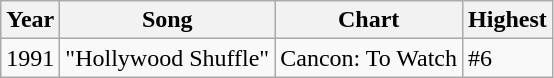<table class="wikitable">
<tr>
<th>Year</th>
<th>Song</th>
<th>Chart</th>
<th>Highest</th>
</tr>
<tr>
<td>1991</td>
<td>"Hollywood Shuffle"</td>
<td>Cancon: To Watch</td>
<td>#6</td>
</tr>
</table>
